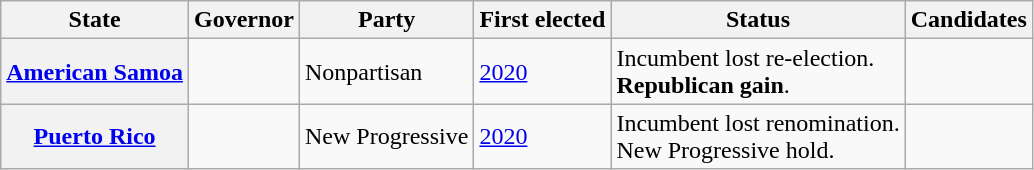<table class="wikitable sortable">
<tr valign=bottom>
<th>State</th>
<th>Governor</th>
<th>Party</th>
<th>First elected</th>
<th>Status</th>
<th>Candidates</th>
</tr>
<tr>
<th><a href='#'>American Samoa</a></th>
<td></td>
<td>Nonpartisan</td>
<td><a href='#'>2020</a></td>
<td>Incumbent lost re-election.<br><strong>Republican gain</strong>.</td>
<td nowrap></td>
</tr>
<tr>
<th><a href='#'>Puerto Rico</a></th>
<td></td>
<td>New Progressive</td>
<td><a href='#'>2020</a></td>
<td>Incumbent lost renomination.<br>New Progressive hold.</td>
<td nowrap></td>
</tr>
</table>
